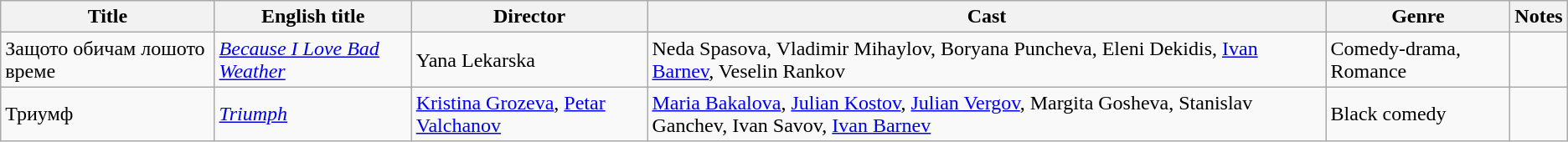<table class="wikitable">
<tr>
<th>Title</th>
<th>English title</th>
<th>Director</th>
<th>Cast</th>
<th>Genre</th>
<th>Notes</th>
</tr>
<tr>
<td>Защото обичам лошото време</td>
<td><em><a href='#'>Because I Love Bad Weather</a></em></td>
<td>Yana Lekarska</td>
<td>Neda Spasova, Vladimir Mihaylov, Boryana Puncheva, Eleni Dekidis, <a href='#'>Ivan Barnev</a>, Veselin Rankov</td>
<td>Comedy-drama, Romance</td>
<td></td>
</tr>
<tr>
<td>Триумф</td>
<td><em><a href='#'>Triumph</a></em></td>
<td><a href='#'>Kristina Grozeva</a>, <a href='#'>Petar Valchanov</a></td>
<td><a href='#'>Maria Bakalova</a>, <a href='#'>Julian Kostov</a>, <a href='#'>Julian Vergov</a>, Margita Gosheva, Stanislav Ganchev, Ivan Savov, <a href='#'>Ivan Barnev</a></td>
<td>Black comedy</td>
<td></td>
</tr>
</table>
